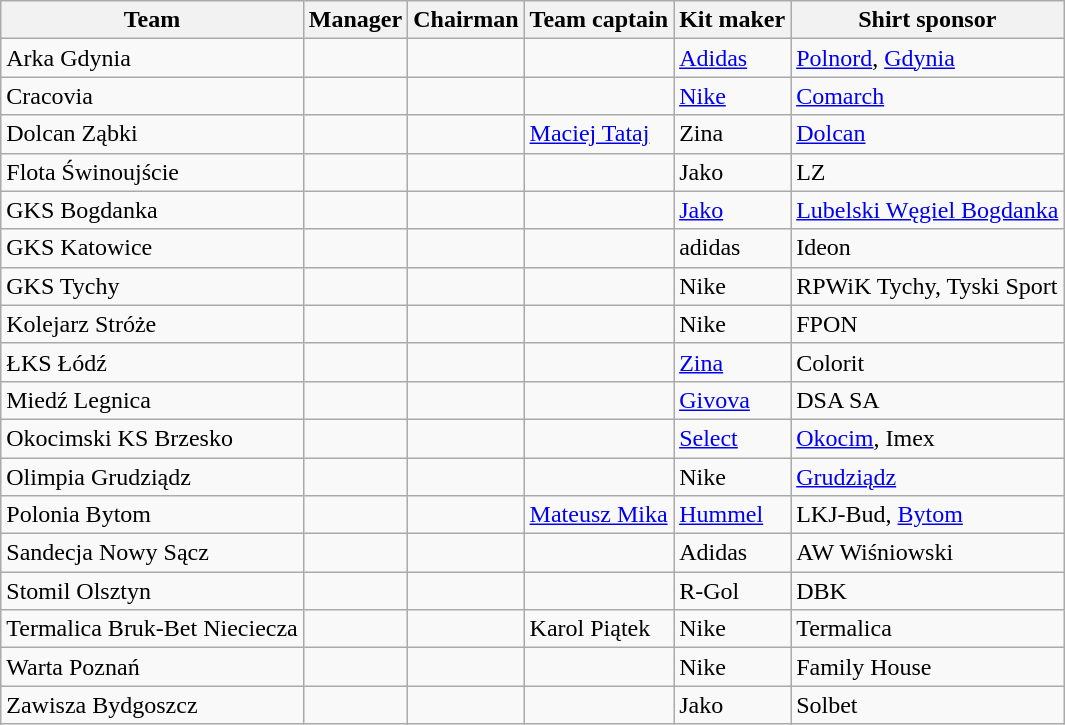<table class="wikitable sortable" style="text-align: left;">
<tr>
<th>Team</th>
<th>Manager</th>
<th>Chairman</th>
<th>Team captain</th>
<th>Kit maker</th>
<th>Shirt sponsor</th>
</tr>
<tr>
<td>Arka Gdynia</td>
<td> </td>
<td> </td>
<td> </td>
<td><a href='#'>Adidas</a></td>
<td><a href='#'>Polnord</a>, <a href='#'>Gdynia</a></td>
</tr>
<tr>
<td>Cracovia</td>
<td> </td>
<td> </td>
<td> </td>
<td><a href='#'>Nike</a></td>
<td><a href='#'>Comarch</a></td>
</tr>
<tr>
<td>Dolcan Ząbki</td>
<td> </td>
<td> </td>
<td><a href='#'>Maciej Tataj</a></td>
<td>Zina</td>
<td><a href='#'>Dolcan</a></td>
</tr>
<tr>
<td>Flota Świnoujście</td>
<td> </td>
<td> </td>
<td> </td>
<td>Jako</td>
<td>LZ</td>
</tr>
<tr>
<td>GKS Bogdanka</td>
<td> </td>
<td> </td>
<td> </td>
<td><a href='#'>Jako</a></td>
<td><a href='#'>Lubelski Węgiel Bogdanka</a></td>
</tr>
<tr>
<td>GKS Katowice</td>
<td> </td>
<td> </td>
<td> </td>
<td>adidas</td>
<td>Ideon</td>
</tr>
<tr>
<td>GKS Tychy</td>
<td> </td>
<td> </td>
<td> </td>
<td>Nike</td>
<td>RPWiK Tychy, Tyski Sport</td>
</tr>
<tr>
<td>Kolejarz Stróże</td>
<td> </td>
<td> </td>
<td> </td>
<td>Nike</td>
<td>FPON</td>
</tr>
<tr>
<td>ŁKS Łódź</td>
<td> </td>
<td> </td>
<td> </td>
<td><a href='#'>Zina</a></td>
<td>Colorit</td>
</tr>
<tr>
<td>Miedź Legnica</td>
<td> </td>
<td> </td>
<td> </td>
<td><a href='#'>Givova</a></td>
<td>DSA SA</td>
</tr>
<tr>
<td>Okocimski KS Brzesko</td>
<td> </td>
<td> </td>
<td> </td>
<td><a href='#'>Select</a></td>
<td><a href='#'>Okocim</a>, Imex</td>
</tr>
<tr>
<td>Olimpia Grudziądz</td>
<td> </td>
<td> </td>
<td> </td>
<td>Nike</td>
<td><a href='#'>Grudziądz</a></td>
</tr>
<tr>
<td>Polonia Bytom</td>
<td> </td>
<td> </td>
<td><a href='#'>Mateusz Mika</a></td>
<td><a href='#'>Hummel</a></td>
<td>LKJ-Bud, <a href='#'>Bytom</a></td>
</tr>
<tr>
<td>Sandecja Nowy Sącz</td>
<td> </td>
<td> </td>
<td> </td>
<td>Adidas</td>
<td>AW Wiśniowski</td>
</tr>
<tr>
<td>Stomil Olsztyn</td>
<td> </td>
<td> </td>
<td> </td>
<td>R-Gol</td>
<td>DBK</td>
</tr>
<tr>
<td>Termalica Bruk-Bet Nieciecza</td>
<td> </td>
<td> </td>
<td>Karol Piątek</td>
<td>Nike</td>
<td>Termalica</td>
</tr>
<tr>
<td>Warta Poznań</td>
<td> </td>
<td> </td>
<td> </td>
<td>Nike</td>
<td>Family House</td>
</tr>
<tr>
<td>Zawisza Bydgoszcz</td>
<td> </td>
<td> </td>
<td> </td>
<td>Jako</td>
<td>Solbet</td>
</tr>
</table>
